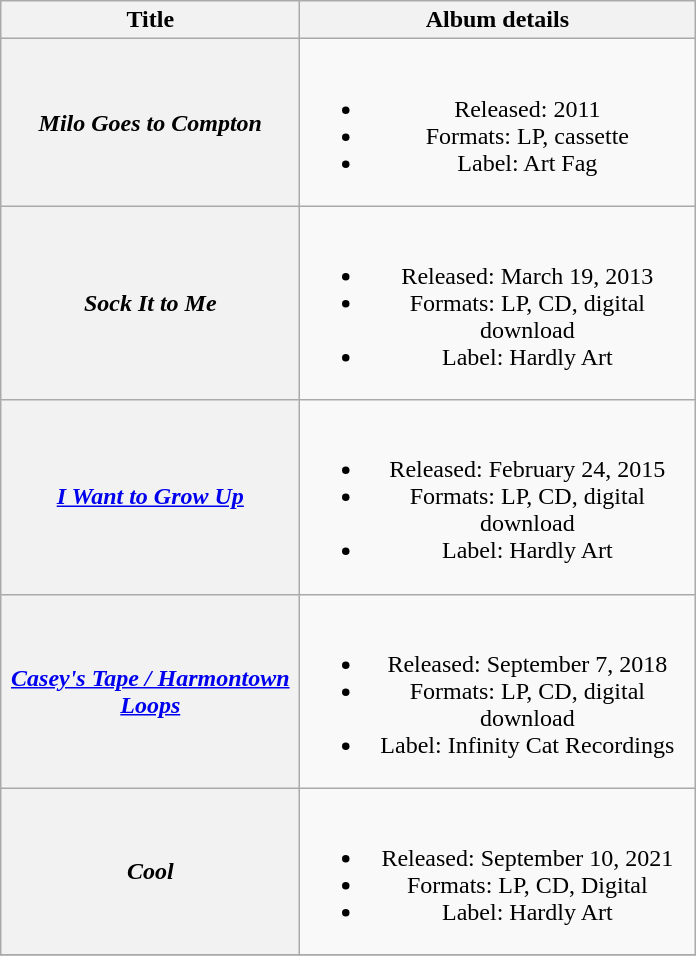<table class="wikitable plainrowheaders" style="text-align:center;" border="1">
<tr>
<th scope="col" style="width:12em;">Title</th>
<th scope="col" style="width:16em;">Album details</th>
</tr>
<tr>
<th scope="row"><em>Milo Goes to Compton</em></th>
<td><br><ul><li>Released: 2011</li><li>Formats: LP, cassette</li><li>Label: Art Fag</li></ul></td>
</tr>
<tr>
<th scope="row"><em>Sock It to Me</em></th>
<td><br><ul><li>Released: March 19, 2013</li><li>Formats: LP, CD, digital download</li><li>Label: Hardly Art</li></ul></td>
</tr>
<tr>
<th scope="row"><em><a href='#'>I Want to Grow Up</a></em></th>
<td><br><ul><li>Released: February 24, 2015</li><li>Formats: LP, CD, digital download</li><li>Label: Hardly Art</li></ul></td>
</tr>
<tr>
<th scope="row"><em><a href='#'>Casey's Tape / Harmontown Loops</a></em></th>
<td><br><ul><li>Released: September 7, 2018</li><li>Formats: LP, CD, digital download</li><li>Label: Infinity Cat Recordings</li></ul></td>
</tr>
<tr>
<th scope="row"><em>Cool</em></th>
<td><br><ul><li>Released: September 10, 2021</li><li>Formats: LP, CD, Digital</li><li>Label: Hardly Art</li></ul></td>
</tr>
<tr>
</tr>
</table>
